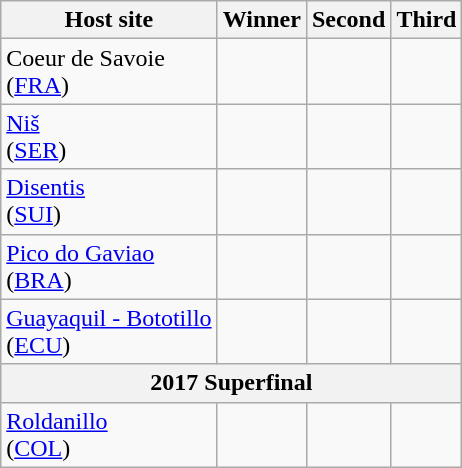<table class="wikitable">
<tr>
<th>Host site</th>
<th>Winner</th>
<th>Second</th>
<th>Third</th>
</tr>
<tr>
<td>Coeur de Savoie <br> (<a href='#'>FRA</a>)</td>
<td> <br> </td>
<td> <br> </td>
<td> <br> </td>
</tr>
<tr>
<td><a href='#'>Niš</a> <br> (<a href='#'>SER</a>)</td>
<td> <br> </td>
<td> <br> </td>
<td> <br> </td>
</tr>
<tr>
<td><a href='#'>Disentis</a> <br> (<a href='#'>SUI</a>)</td>
<td> <br> </td>
<td> <br> </td>
<td> <br> </td>
</tr>
<tr>
<td><a href='#'>Pico do Gaviao</a> <br> (<a href='#'>BRA</a>)</td>
<td> <br> </td>
<td> <br> </td>
<td> <br> </td>
</tr>
<tr>
<td><a href='#'>Guayaquil - Bototillo</a> <br> (<a href='#'>ECU</a>)</td>
<td> <br> </td>
<td> <br> </td>
<td> <br> </td>
</tr>
<tr>
<th Colspan=4>2017 Superfinal</th>
</tr>
<tr>
<td><a href='#'>Roldanillo</a> <br> (<a href='#'>COL</a>)</td>
<td> <br> </td>
<td> <br> </td>
<td> <br> </td>
</tr>
</table>
